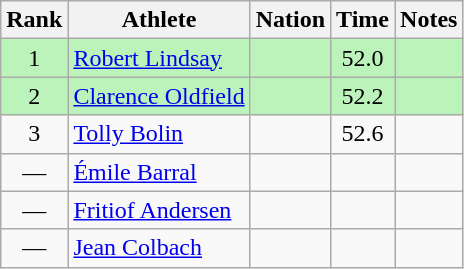<table class="wikitable sortable" style="text-align:center">
<tr>
<th>Rank</th>
<th>Athlete</th>
<th>Nation</th>
<th>Time</th>
<th>Notes</th>
</tr>
<tr bgcolor=bbf3bb>
<td>1</td>
<td align=left><a href='#'>Robert Lindsay</a></td>
<td align=left></td>
<td>52.0</td>
<td></td>
</tr>
<tr bgcolor=bbf3bb>
<td>2</td>
<td align=left><a href='#'>Clarence Oldfield</a></td>
<td align=left></td>
<td>52.2</td>
<td></td>
</tr>
<tr>
<td>3</td>
<td align=left><a href='#'>Tolly Bolin</a></td>
<td align=left></td>
<td>52.6</td>
<td></td>
</tr>
<tr>
<td>—</td>
<td align=left><a href='#'>Émile Barral</a></td>
<td align=left></td>
<td></td>
<td></td>
</tr>
<tr>
<td>—</td>
<td align=left><a href='#'>Fritiof Andersen</a></td>
<td align=left></td>
<td></td>
<td></td>
</tr>
<tr>
<td>—</td>
<td align=left><a href='#'>Jean Colbach</a></td>
<td align=left></td>
<td></td>
<td></td>
</tr>
</table>
